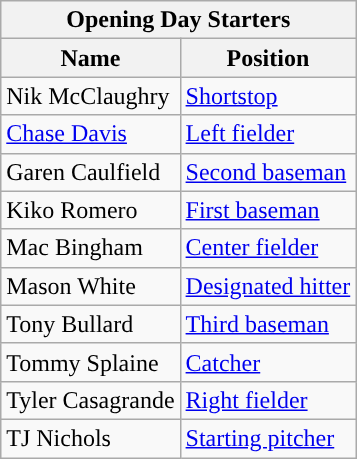<table class="wikitable">
<tr>
<th colspan="2">Opening Day Starters</th>
</tr>
<tr>
<th>Name</th>
<th>Position</th>
</tr>
<tr>
<td>Nik McClaughry</td>
<td><a href='#'>Shortstop</a></td>
</tr>
<tr>
<td><a href='#'>Chase Davis</a></td>
<td><a href='#'>Left fielder</a></td>
</tr>
<tr>
<td>Garen Caulfield</td>
<td><a href='#'>Second baseman</a></td>
</tr>
<tr>
<td>Kiko Romero</td>
<td><a href='#'>First baseman</a></td>
</tr>
<tr>
<td>Mac Bingham</td>
<td><a href='#'>Center fielder</a></td>
</tr>
<tr>
<td>Mason White</td>
<td><a href='#'>Designated hitter</a></td>
</tr>
<tr>
<td>Tony Bullard</td>
<td><a href='#'>Third baseman</a></td>
</tr>
<tr>
<td>Tommy Splaine</td>
<td><a href='#'>Catcher</a></td>
</tr>
<tr>
<td>Tyler Casagrande</td>
<td><a href='#'>Right fielder</a></td>
</tr>
<tr>
<td>TJ Nichols</td>
<td><a href='#'>Starting pitcher</a></td>
</tr>
</table>
